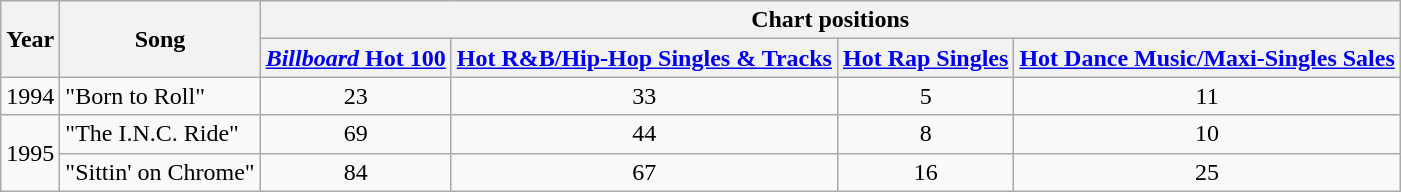<table class="wikitable">
<tr>
<th rowspan="2">Year</th>
<th rowspan="2">Song</th>
<th colspan="4">Chart positions</th>
</tr>
<tr>
<th><a href='#'><em>Billboard</em> Hot 100</a></th>
<th><a href='#'>Hot R&B/Hip-Hop Singles & Tracks</a></th>
<th><a href='#'>Hot Rap Singles</a></th>
<th><a href='#'>Hot Dance Music/Maxi-Singles Sales</a></th>
</tr>
<tr>
<td>1994</td>
<td>"Born to Roll"</td>
<td align="center">23</td>
<td align="center">33</td>
<td align="center">5</td>
<td align="center">11</td>
</tr>
<tr>
<td rowspan="2">1995</td>
<td>"The I.N.C. Ride"</td>
<td align="center">69</td>
<td align="center">44</td>
<td align="center">8</td>
<td align="center">10</td>
</tr>
<tr>
<td>"Sittin' on Chrome"</td>
<td align="center">84</td>
<td align="center">67</td>
<td align="center">16</td>
<td align="center">25</td>
</tr>
</table>
